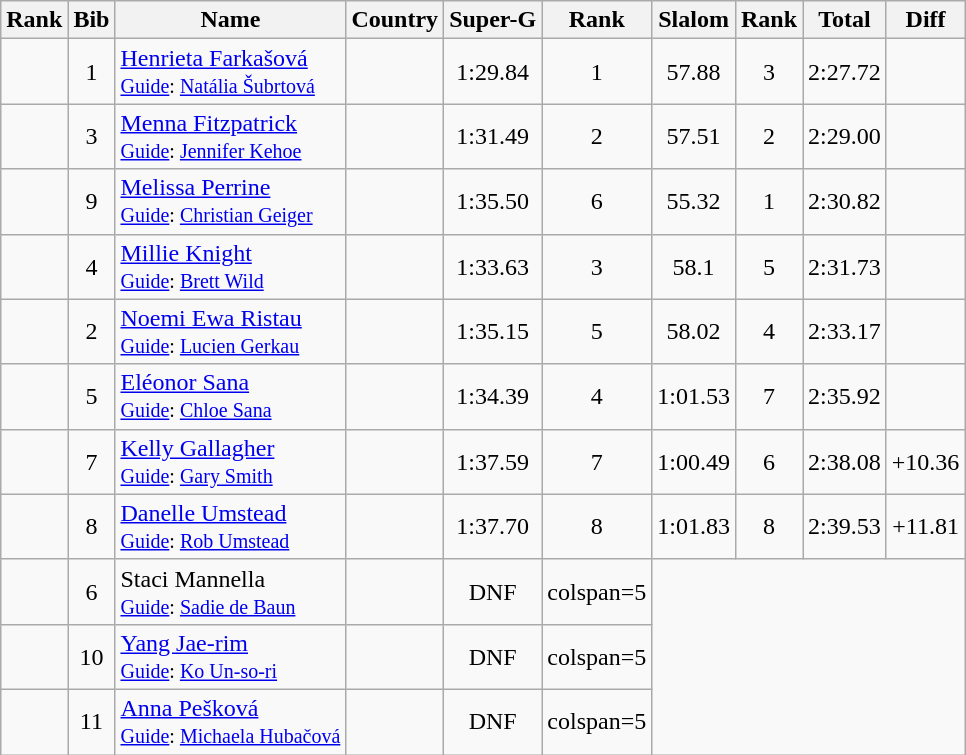<table class="wikitable sortable" style="text-align:center">
<tr>
<th>Rank</th>
<th>Bib</th>
<th>Name</th>
<th>Country</th>
<th>Super-G</th>
<th>Rank</th>
<th>Slalom</th>
<th>Rank</th>
<th>Total</th>
<th>Diff</th>
</tr>
<tr>
<td></td>
<td>1</td>
<td align="left"><a href='#'>Henrieta Farkašová</a><br><small><a href='#'>Guide</a>: <a href='#'>Natália Šubrtová</a></small></td>
<td align="left"></td>
<td>1:29.84</td>
<td>1</td>
<td>57.88</td>
<td>3</td>
<td>2:27.72</td>
<td></td>
</tr>
<tr>
<td></td>
<td>3</td>
<td align="left"><a href='#'>Menna Fitzpatrick</a><br><small><a href='#'>Guide</a>: <a href='#'>Jennifer Kehoe</a></small></td>
<td align="left"></td>
<td>1:31.49</td>
<td>2</td>
<td>57.51</td>
<td>2</td>
<td>2:29.00</td>
<td></td>
</tr>
<tr>
<td></td>
<td>9</td>
<td align="left"><a href='#'>Melissa Perrine</a><br><small><a href='#'>Guide</a>: <a href='#'>Christian Geiger</a></small></td>
<td align="left"></td>
<td>1:35.50</td>
<td>6</td>
<td>55.32</td>
<td>1</td>
<td>2:30.82</td>
<td></td>
</tr>
<tr>
<td></td>
<td>4</td>
<td align="left"><a href='#'>Millie Knight</a><br><small><a href='#'>Guide</a>: <a href='#'>Brett Wild</a></small></td>
<td align="left"></td>
<td>1:33.63</td>
<td>3</td>
<td>58.1</td>
<td>5</td>
<td>2:31.73</td>
<td></td>
</tr>
<tr>
<td></td>
<td>2</td>
<td align="left"><a href='#'>Noemi Ewa Ristau</a><br><small><a href='#'>Guide</a>: <a href='#'>Lucien Gerkau</a></small></td>
<td align="left"></td>
<td>1:35.15</td>
<td>5</td>
<td>58.02</td>
<td>4</td>
<td>2:33.17</td>
<td></td>
</tr>
<tr>
<td></td>
<td>5</td>
<td align="left"><a href='#'>Eléonor Sana</a><br><small><a href='#'>Guide</a>: <a href='#'>Chloe Sana</a></small></td>
<td align="left"></td>
<td>1:34.39</td>
<td>4</td>
<td>1:01.53</td>
<td>7</td>
<td>2:35.92</td>
<td></td>
</tr>
<tr>
<td></td>
<td>7</td>
<td align="left"><a href='#'>Kelly Gallagher</a><br><small><a href='#'>Guide</a>: <a href='#'>Gary Smith</a></small></td>
<td align="left"></td>
<td>1:37.59</td>
<td>7</td>
<td>1:00.49</td>
<td>6</td>
<td>2:38.08</td>
<td>+10.36</td>
</tr>
<tr>
<td></td>
<td>8</td>
<td align="left"><a href='#'>Danelle Umstead</a><br><small><a href='#'>Guide</a>: <a href='#'>Rob Umstead</a></small></td>
<td align="left"></td>
<td>1:37.70</td>
<td>8</td>
<td>1:01.83</td>
<td>8</td>
<td>2:39.53</td>
<td>+11.81</td>
</tr>
<tr>
<td></td>
<td>6</td>
<td align="left">Staci Mannella<br><small><a href='#'>Guide</a>: <a href='#'>Sadie de Baun</a></small></td>
<td align="left"></td>
<td>DNF</td>
<td>colspan=5 </td>
</tr>
<tr>
<td></td>
<td>10</td>
<td align="left"><a href='#'>Yang Jae-rim</a><br><small><a href='#'>Guide</a>: <a href='#'>Ko Un-so-ri</a></small></td>
<td align="left"></td>
<td>DNF</td>
<td>colspan=5 </td>
</tr>
<tr>
<td></td>
<td>11</td>
<td align="left"><a href='#'>Anna Pešková</a><br><small><a href='#'>Guide</a>: <a href='#'>Michaela Hubačová</a></small></td>
<td align="left"></td>
<td>DNF</td>
<td>colspan=5 </td>
</tr>
</table>
